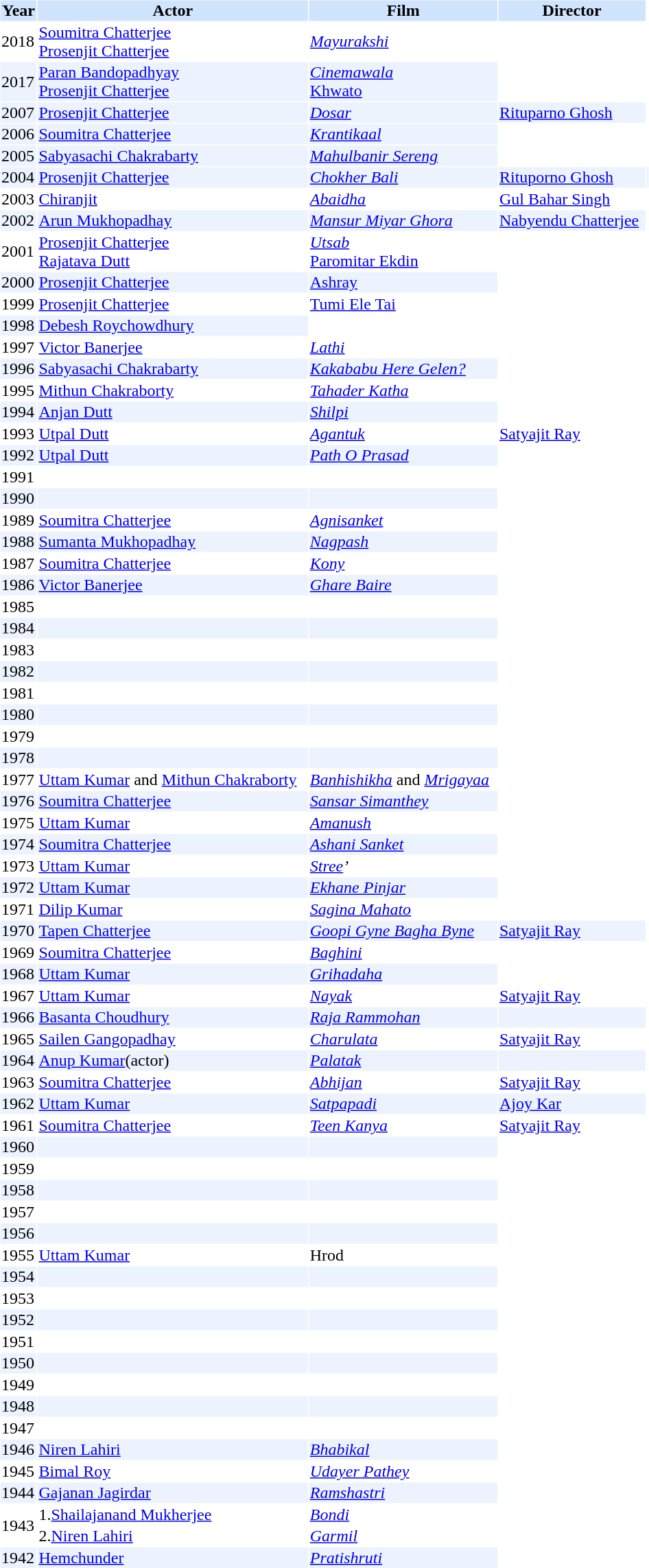<table cellspacing="1" cellpadding="1" border="0" width="50%">
<tr bgcolor="#d1e4fd">
<th>Year</th>
<th>Actor</th>
<th>Film</th>
<th>Director</th>
</tr>
<tr>
<td>2018</td>
<td><a href='#'>Soumitra Chatterjee</a> <br><a href='#'>Prosenjit Chatterjee</a></td>
<td><em><a href='#'>Mayurakshi</a></em></td>
</tr>
<tr bgcolor=#edf3fe>
<td>2017</td>
<td><a href='#'>Paran Bandopadhyay</a> <br><a href='#'>Prosenjit Chatterjee</a></td>
<td><em><a href='#'>Cinemawala</a></em> <br><a href='#'>Khwato</a></td>
</tr>
<tr bgcolor=#edf3fe>
<td>2007</td>
<td><a href='#'>Prosenjit Chatterjee</a></td>
<td><em><a href='#'>Dosar</a></em></td>
<td><a href='#'>Rituparno Ghosh</a></td>
</tr>
<tr bgcolor=#edf3fe>
<td>2006</td>
<td><a href='#'>Soumitra Chatterjee</a></td>
<td><em><a href='#'>Krantikaal</a></em></td>
</tr>
<tr bgcolor=#edf3fe>
<td>2005</td>
<td><a href='#'>Sabyasachi Chakrabarty</a></td>
<td><em><a href='#'>Mahulbanir Sereng</a></em></td>
</tr>
<tr bgcolor=#edf3fe>
<td>2004</td>
<td><a href='#'>Prosenjit Chatterjee</a></td>
<td><em><a href='#'>Chokher Bali</a></em></td>
<td><a href='#'>Rituporno Ghosh</a></td>
<td></td>
</tr>
<tr>
<td>2003</td>
<td><a href='#'>Chiranjit</a></td>
<td><em><a href='#'>Abaidha</a></em></td>
<td><a href='#'>Gul Bahar Singh</a></td>
<td></td>
</tr>
<tr bgcolor=#edf3fe>
<td>2002</td>
<td><a href='#'>Arun Mukhopadhay</a></td>
<td><em><a href='#'>Mansur Miyar Ghora</a></em></td>
<td><a href='#'>Nabyendu Chatterjee</a></td>
</tr>
<tr>
<td>2001</td>
<td><a href='#'>Prosenjit Chatterjee</a> <br><a href='#'>Rajatava Dutt</a></td>
<td><em><a href='#'>Utsab</a></em> <br><a href='#'>Paromitar Ekdin</a></td>
</tr>
<tr bgcolor=#edf3fe>
<td>2000</td>
<td><a href='#'>Prosenjit Chatterjee</a></td>
<td><a href='#'>Ashray</a></td>
</tr>
<tr>
<td>1999</td>
<td><a href='#'>Prosenjit Chatterjee</a></td>
<td><a href='#'>Tumi Ele Tai</a></td>
</tr>
<tr bgcolor=#edf3fe>
<td>1998</td>
<td><a href='#'>Debesh Roychowdhury</a></td>
</tr>
<tr>
<td>1997</td>
<td><a href='#'>Victor Banerjee</a></td>
<td><em><a href='#'>Lathi</a></em></td>
</tr>
<tr bgcolor=#edf3fe>
<td>1996</td>
<td><a href='#'>Sabyasachi Chakrabarty</a></td>
<td><em><a href='#'>Kakababu Here Gelen?</a></em></td>
</tr>
<tr>
<td>1995</td>
<td><a href='#'>Mithun Chakraborty</a></td>
<td><em><a href='#'>Tahader Katha</a></em></td>
</tr>
<tr bgcolor=#edf3fe>
<td>1994</td>
<td><a href='#'>Anjan Dutt</a></td>
<td><em><a href='#'>Shilpi</a></em></td>
</tr>
<tr>
<td>1993</td>
<td><a href='#'>Utpal Dutt</a></td>
<td><em><a href='#'>Agantuk</a></em></td>
<td><a href='#'>Satyajit Ray</a></td>
</tr>
<tr bgcolor=#edf3fe>
<td>1992</td>
<td><a href='#'>Utpal Dutt</a></td>
<td><em><a href='#'>Path O Prasad</a></em></td>
</tr>
<tr>
<td>1991</td>
<td></td>
<td></td>
</tr>
<tr bgcolor=#edf3fe>
<td>1990</td>
<td></td>
<td></td>
</tr>
<tr>
<td>1989</td>
<td><a href='#'>Soumitra Chatterjee</a></td>
<td><em><a href='#'>Agnisanket</a></em></td>
</tr>
<tr bgcolor=#edf3fe>
<td>1988</td>
<td><a href='#'>Sumanta Mukhopadhay</a></td>
<td><em><a href='#'>Nagpash</a></em></td>
</tr>
<tr>
<td>1987</td>
<td><a href='#'>Soumitra Chatterjee</a></td>
<td><em><a href='#'>Kony</a></em></td>
</tr>
<tr bgcolor=#edf3fe>
<td>1986</td>
<td><a href='#'>Victor Banerjee</a></td>
<td><em><a href='#'>Ghare Baire</a></em></td>
</tr>
<tr>
<td>1985</td>
<td></td>
<td></td>
</tr>
<tr bgcolor=#edf3fe>
<td>1984</td>
<td></td>
<td></td>
</tr>
<tr>
<td>1983</td>
<td></td>
<td></td>
</tr>
<tr bgcolor=#edf3fe>
<td>1982</td>
<td></td>
<td></td>
</tr>
<tr>
<td>1981</td>
<td></td>
<td></td>
</tr>
<tr bgcolor=#edf3fe>
<td>1980</td>
<td></td>
<td></td>
</tr>
<tr>
<td>1979</td>
<td></td>
<td></td>
</tr>
<tr bgcolor=#edf3fe>
<td>1978</td>
<td></td>
<td></td>
</tr>
<tr>
<td>1977</td>
<td><a href='#'>Uttam Kumar</a> and <a href='#'>Mithun Chakraborty</a></td>
<td><em><a href='#'>Banhishikha</a></em> and <em><a href='#'>Mrigayaa</a></em></td>
</tr>
<tr bgcolor=#edf3fe>
<td>1976</td>
<td><a href='#'>Soumitra Chatterjee</a></td>
<td><em><a href='#'>Sansar Simanthey</a></em></td>
</tr>
<tr>
<td>1975</td>
<td><a href='#'>Uttam Kumar</a></td>
<td><em><a href='#'>Amanush</a></em></td>
</tr>
<tr bgcolor=#edf3fe>
<td>1974</td>
<td><a href='#'>Soumitra Chatterjee</a></td>
<td><em><a href='#'>Ashani Sanket</a></em></td>
</tr>
<tr>
<td>1973</td>
<td><a href='#'>Uttam Kumar</a></td>
<td><em><a href='#'>Stree</a>’ </em></td>
</tr>
<tr bgcolor=#edf3fe>
<td>1972</td>
<td><a href='#'>Uttam Kumar</a></td>
<td><em><a href='#'>Ekhane Pinjar</a></em></td>
</tr>
<tr>
<td>1971</td>
<td><a href='#'>Dilip Kumar</a></td>
<td><em><a href='#'>Sagina Mahato</a></em></td>
<td></td>
</tr>
<tr bgcolor=#edf3fe>
<td>1970</td>
<td><a href='#'>Tapen Chatterjee</a></td>
<td><em><a href='#'>Goopi Gyne Bagha Byne</a></em></td>
<td><a href='#'>Satyajit Ray</a></td>
</tr>
<tr>
<td>1969</td>
<td><a href='#'>Soumitra Chatterjee</a></td>
<td><em><a href='#'>Baghini</a></em></td>
<td></td>
</tr>
<tr bgcolor=#edf3fe>
<td>1968</td>
<td><a href='#'>Uttam Kumar</a></td>
<td><em><a href='#'>Grihadaha</a></em></td>
</tr>
<tr>
<td>1967</td>
<td><a href='#'>Uttam Kumar</a></td>
<td><em><a href='#'>Nayak</a></em></td>
<td><a href='#'>Satyajit Ray</a></td>
</tr>
<tr bgcolor=#edf3fe>
<td>1966</td>
<td><a href='#'>Basanta Choudhury</a></td>
<td><em><a href='#'>Raja Rammohan</a></em></td>
<td></td>
</tr>
<tr>
<td>1965</td>
<td><a href='#'>Sailen Gangopadhay</a></td>
<td><em><a href='#'>Charulata</a></em></td>
<td><a href='#'>Satyajit Ray</a></td>
</tr>
<tr bgcolor=#edf3fe>
<td>1964</td>
<td><a href='#'>Anup Kumar</a>(actor)</td>
<td><em><a href='#'>Palatak</a></em></td>
<td></td>
</tr>
<tr>
<td>1963</td>
<td><a href='#'>Soumitra Chatterjee</a></td>
<td><em><a href='#'>Abhijan</a></em></td>
<td><a href='#'>Satyajit Ray</a></td>
</tr>
<tr bgcolor=#edf3fe>
<td>1962</td>
<td><a href='#'>Uttam Kumar</a></td>
<td><em><a href='#'>Satpapadi</a></em></td>
<td><a href='#'>Ajoy Kar</a></td>
</tr>
<tr>
<td>1961</td>
<td><a href='#'>Soumitra Chatterjee</a></td>
<td><em><a href='#'>Teen Kanya</a></em></td>
<td><a href='#'>Satyajit Ray</a></td>
</tr>
<tr bgcolor=#edf3fe>
<td>1960</td>
<td></td>
<td></td>
</tr>
<tr>
<td>1959</td>
<td></td>
<td></td>
</tr>
<tr bgcolor=#edf3fe>
<td>1958</td>
<td></td>
<td></td>
</tr>
<tr>
<td>1957</td>
<td></td>
<td></td>
</tr>
<tr bgcolor=#edf3fe>
<td>1956</td>
<td></td>
<td></td>
</tr>
<tr>
<td>1955</td>
<td><a href='#'>Uttam Kumar</a></td>
<td>Hrod</td>
</tr>
<tr bgcolor=#edf3fe>
<td>1954</td>
<td></td>
<td></td>
</tr>
<tr>
<td>1953</td>
<td></td>
<td></td>
</tr>
<tr bgcolor=#edf3fe>
<td>1952</td>
<td></td>
<td></td>
</tr>
<tr>
<td>1951</td>
<td></td>
<td></td>
</tr>
<tr bgcolor=#edf3fe>
<td>1950</td>
<td></td>
<td></td>
</tr>
<tr>
<td>1949</td>
<td></td>
<td></td>
</tr>
<tr bgcolor=#edf3fe>
<td>1948</td>
<td></td>
<td></td>
</tr>
<tr>
<td>1947</td>
<td></td>
<td></td>
</tr>
<tr bgcolor=#edf3fe>
<td>1946</td>
<td><a href='#'>Niren Lahiri</a></td>
<td><em><a href='#'>Bhabikal</a></em></td>
</tr>
<tr>
<td>1945</td>
<td><a href='#'>Bimal Roy</a></td>
<td><em><a href='#'>Udayer Pathey</a></em></td>
</tr>
<tr bgcolor=#edf3fe>
<td>1944</td>
<td><a href='#'>Gajanan Jagirdar</a></td>
<td><em><a href='#'>Ramshastri</a></em></td>
</tr>
<tr>
<td rowspan="2">1943</td>
<td>1.<a href='#'>Shailajanand Mukherjee</a></td>
<td><em><a href='#'>Bondi</a></em></td>
</tr>
<tr>
<td>2.<a href='#'>Niren Lahiri</a></td>
<td><em><a href='#'>Garmil</a></em></td>
</tr>
<tr bgcolor=#edf3fe>
<td>1942</td>
<td><a href='#'>Hemchunder</a></td>
<td><em><a href='#'>Pratishruti</a></em></td>
</tr>
</table>
